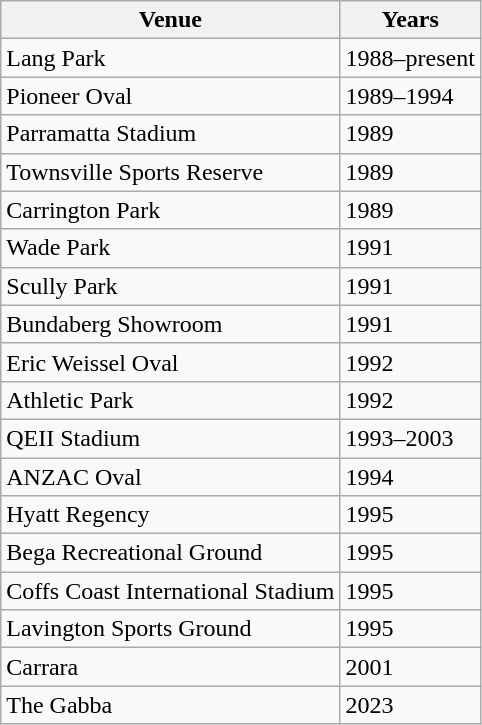<table class="wikitable">
<tr>
<th>Venue</th>
<th>Years</th>
</tr>
<tr>
<td>Lang Park</td>
<td>1988–present</td>
</tr>
<tr>
<td>Pioneer Oval</td>
<td>1989–1994</td>
</tr>
<tr>
<td>Parramatta Stadium</td>
<td>1989</td>
</tr>
<tr>
<td>Townsville Sports Reserve</td>
<td>1989</td>
</tr>
<tr>
<td>Carrington Park</td>
<td>1989</td>
</tr>
<tr>
<td>Wade Park</td>
<td>1991</td>
</tr>
<tr>
<td>Scully Park</td>
<td>1991</td>
</tr>
<tr>
<td>Bundaberg Showroom</td>
<td>1991</td>
</tr>
<tr>
<td>Eric Weissel Oval</td>
<td>1992</td>
</tr>
<tr>
<td>Athletic Park</td>
<td>1992</td>
</tr>
<tr>
<td>QEII Stadium</td>
<td>1993–2003</td>
</tr>
<tr>
<td>ANZAC Oval</td>
<td>1994</td>
</tr>
<tr>
<td>Hyatt Regency</td>
<td>1995</td>
</tr>
<tr>
<td>Bega Recreational Ground</td>
<td>1995</td>
</tr>
<tr>
<td>Coffs Coast International Stadium</td>
<td>1995</td>
</tr>
<tr>
<td>Lavington Sports Ground</td>
<td>1995</td>
</tr>
<tr>
<td>Carrara</td>
<td>2001</td>
</tr>
<tr>
<td>The Gabba</td>
<td>2023</td>
</tr>
</table>
